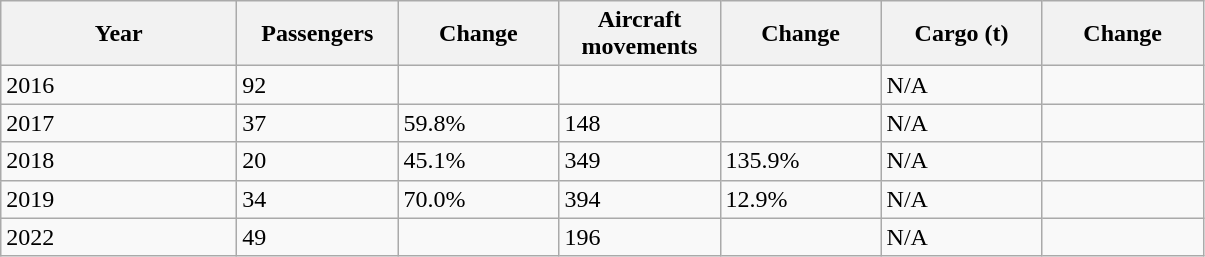<table class="wikitable">
<tr>
<th width="150">Year</th>
<th width="100">Passengers</th>
<th width="100">Change</th>
<th width="100">Aircraft movements</th>
<th width="100">Change</th>
<th width="100">Cargo (t)</th>
<th width="100">Change</th>
</tr>
<tr>
<td>2016</td>
<td>92</td>
<td></td>
<td></td>
<td></td>
<td>N/A</td>
<td></td>
</tr>
<tr>
<td>2017</td>
<td>37</td>
<td> 59.8%</td>
<td>148</td>
<td></td>
<td>N/A</td>
<td></td>
</tr>
<tr>
<td>2018</td>
<td>20</td>
<td> 45.1%</td>
<td>349</td>
<td> 135.9%</td>
<td>N/A</td>
<td></td>
</tr>
<tr>
<td>2019</td>
<td>34</td>
<td> 70.0%</td>
<td>394</td>
<td> 12.9%</td>
<td>N/A</td>
<td></td>
</tr>
<tr>
<td>2022</td>
<td>49</td>
<td></td>
<td>196</td>
<td></td>
<td>N/A</td>
<td></td>
</tr>
</table>
